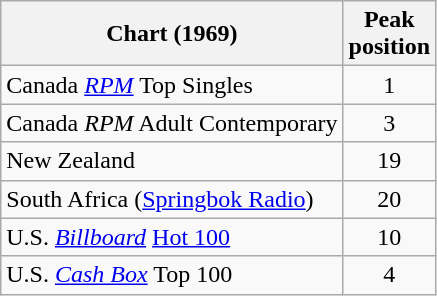<table class="wikitable sortable">
<tr>
<th align="left">Chart (1969)</th>
<th align="left">Peak<br>position</th>
</tr>
<tr>
<td align="left">Canada <a href='#'><em>RPM</em></a> Top Singles</td>
<td style="text-align:center;">1</td>
</tr>
<tr>
<td>Canada <em>RPM</em> Adult Contemporary</td>
<td style="text-align:center;">3</td>
</tr>
<tr>
<td align="left">New Zealand</td>
<td style="text-align:center;">19</td>
</tr>
<tr>
<td>South Africa (<a href='#'>Springbok Radio</a>)</td>
<td align="center">20</td>
</tr>
<tr>
<td align="left">U.S. <em><a href='#'>Billboard</a></em> <a href='#'>Hot 100</a></td>
<td style="text-align:center;">10</td>
</tr>
<tr>
<td align="left">U.S. <em><a href='#'>Cash Box</a></em> Top 100</td>
<td style="text-align:center;">4</td>
</tr>
</table>
